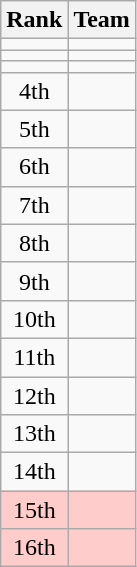<table class=wikitable style="text-align:center;">
<tr>
<th>Rank</th>
<th>Team</th>
</tr>
<tr>
<td></td>
<td align=left></td>
</tr>
<tr>
<td></td>
<td align=left></td>
</tr>
<tr>
<td></td>
<td align=left></td>
</tr>
<tr>
<td>4th</td>
<td align=left></td>
</tr>
<tr>
<td>5th</td>
<td align=left></td>
</tr>
<tr>
<td>6th</td>
<td align=left></td>
</tr>
<tr>
<td>7th</td>
<td align=left></td>
</tr>
<tr>
<td>8th</td>
<td align=left></td>
</tr>
<tr>
<td>9th</td>
<td align=left></td>
</tr>
<tr>
<td>10th</td>
<td align=left></td>
</tr>
<tr>
<td>11th</td>
<td align=left></td>
</tr>
<tr>
<td>12th</td>
<td align=left></td>
</tr>
<tr>
<td>13th</td>
<td align=left></td>
</tr>
<tr>
<td>14th</td>
<td align=left></td>
</tr>
<tr bgcolor=#ffcccc>
<td>15th</td>
<td align=left></td>
</tr>
<tr bgcolor=#ffcccc>
<td>16th</td>
<td align=left></td>
</tr>
</table>
